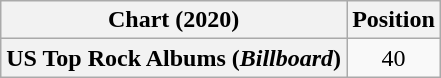<table class="wikitable plainrowheaders" style="text-align:center">
<tr>
<th scope="col">Chart (2020)</th>
<th scope="col">Position</th>
</tr>
<tr>
<th scope="row">US Top Rock Albums (<em>Billboard</em>)</th>
<td>40</td>
</tr>
</table>
